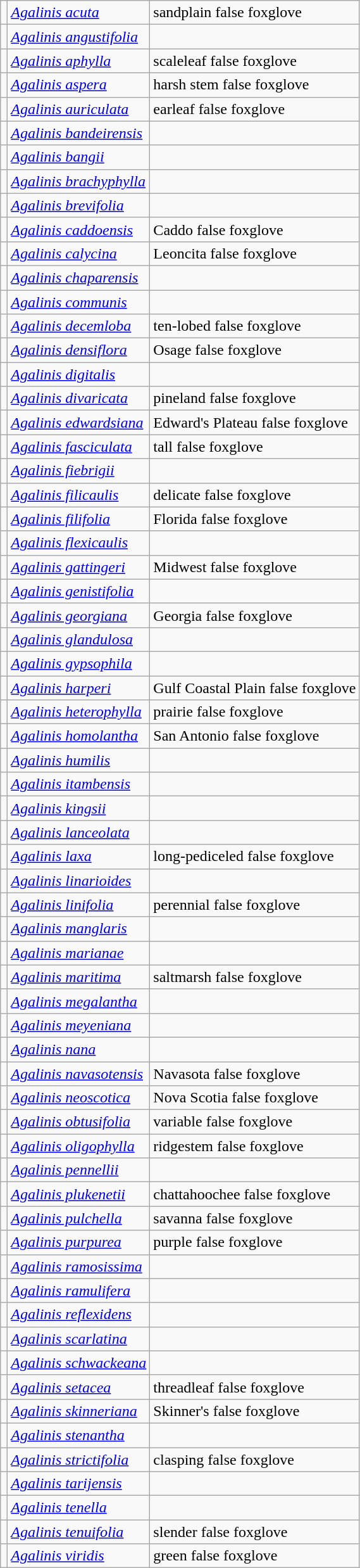<table class="wikitable">
<tr>
<td></td>
<td><em><a href='#'>Agalinis acuta</a></em></td>
<td>sandplain false foxglove</td>
</tr>
<tr>
<td></td>
<td><em><a href='#'>Agalinis angustifolia</a></em></td>
<td></td>
</tr>
<tr>
<td></td>
<td><em><a href='#'>Agalinis aphylla</a></em></td>
<td>scaleleaf false foxglove</td>
</tr>
<tr>
<td></td>
<td><em><a href='#'>Agalinis aspera</a></em></td>
<td>harsh stem false foxglove</td>
</tr>
<tr>
<td></td>
<td><em><a href='#'>Agalinis auriculata</a></em></td>
<td>earleaf false foxglove</td>
</tr>
<tr>
<td></td>
<td><em><a href='#'>Agalinis bandeirensis</a></em></td>
<td></td>
</tr>
<tr>
<td></td>
<td><em><a href='#'>Agalinis bangii</a></em></td>
<td></td>
</tr>
<tr>
<td></td>
<td><em><a href='#'>Agalinis brachyphylla</a></em></td>
<td></td>
</tr>
<tr>
<td></td>
<td><em><a href='#'>Agalinis brevifolia</a></em></td>
<td></td>
</tr>
<tr>
<td></td>
<td><em><a href='#'>Agalinis caddoensis</a></em></td>
<td>Caddo false foxglove</td>
</tr>
<tr>
<td></td>
<td><em><a href='#'>Agalinis calycina</a></em></td>
<td>Leoncita false foxglove</td>
</tr>
<tr>
<td></td>
<td><em><a href='#'>Agalinis chaparensis</a></em></td>
<td></td>
</tr>
<tr>
<td></td>
<td><em><a href='#'>Agalinis communis</a></em></td>
<td></td>
</tr>
<tr>
<td></td>
<td><em><a href='#'>Agalinis decemloba</a></em></td>
<td>ten-lobed false foxglove</td>
</tr>
<tr>
<td></td>
<td><em><a href='#'>Agalinis densiflora</a></em></td>
<td>Osage false foxglove</td>
</tr>
<tr>
<td></td>
<td><em><a href='#'>Agalinis digitalis</a></em></td>
<td></td>
</tr>
<tr>
<td></td>
<td><em><a href='#'>Agalinis divaricata</a></em></td>
<td>pineland false foxglove</td>
</tr>
<tr>
<td></td>
<td><em><a href='#'>Agalinis edwardsiana</a></em></td>
<td>Edward's Plateau false foxglove</td>
</tr>
<tr>
<td></td>
<td><em><a href='#'>Agalinis fasciculata</a></em></td>
<td>tall false foxglove</td>
</tr>
<tr>
<td></td>
<td><em><a href='#'>Agalinis fiebrigii</a></em></td>
<td></td>
</tr>
<tr>
<td></td>
<td><em><a href='#'>Agalinis filicaulis</a></em></td>
<td>delicate false foxglove</td>
</tr>
<tr>
<td></td>
<td><em><a href='#'>Agalinis filifolia</a></em></td>
<td>Florida false foxglove</td>
</tr>
<tr>
<td></td>
<td><em><a href='#'>Agalinis flexicaulis</a></em></td>
<td></td>
</tr>
<tr>
<td></td>
<td><em><a href='#'>Agalinis gattingeri</a></em></td>
<td>Midwest false foxglove</td>
</tr>
<tr>
<td></td>
<td><em><a href='#'>Agalinis genistifolia</a></em></td>
<td></td>
</tr>
<tr>
<td></td>
<td><em><a href='#'>Agalinis georgiana</a></em></td>
<td>Georgia false foxglove</td>
</tr>
<tr>
<td></td>
<td><em><a href='#'>Agalinis glandulosa</a></em></td>
<td></td>
</tr>
<tr>
<td></td>
<td><em><a href='#'>Agalinis gypsophila</a></em></td>
<td></td>
</tr>
<tr>
<td></td>
<td><em><a href='#'>Agalinis harperi</a></em></td>
<td>Gulf Coastal Plain false foxglove</td>
</tr>
<tr>
<td></td>
<td><em><a href='#'>Agalinis heterophylla</a></em></td>
<td>prairie false foxglove</td>
</tr>
<tr>
<td></td>
<td><em><a href='#'>Agalinis homolantha</a></em></td>
<td>San Antonio false foxglove</td>
</tr>
<tr>
<td></td>
<td><em><a href='#'>Agalinis humilis</a></em></td>
<td></td>
</tr>
<tr>
<td></td>
<td><em><a href='#'>Agalinis itambensis</a></em></td>
<td></td>
</tr>
<tr>
<td></td>
<td><em><a href='#'>Agalinis kingsii</a></em></td>
<td></td>
</tr>
<tr>
<td></td>
<td><em><a href='#'>Agalinis lanceolata</a></em></td>
<td></td>
</tr>
<tr>
<td></td>
<td><em><a href='#'>Agalinis laxa</a></em></td>
<td>long-pediceled false foxglove</td>
</tr>
<tr>
<td></td>
<td><em><a href='#'>Agalinis linarioides</a></em></td>
<td></td>
</tr>
<tr>
<td></td>
<td><em><a href='#'>Agalinis linifolia</a></em></td>
<td>perennial false foxglove</td>
</tr>
<tr>
<td></td>
<td><em><a href='#'>Agalinis manglaris</a></em></td>
<td></td>
</tr>
<tr>
<td></td>
<td><em><a href='#'>Agalinis marianae</a></em></td>
<td></td>
</tr>
<tr>
<td></td>
<td><em><a href='#'>Agalinis maritima</a></em></td>
<td>saltmarsh false foxglove</td>
</tr>
<tr>
<td></td>
<td><em><a href='#'>Agalinis megalantha</a></em></td>
<td></td>
</tr>
<tr>
<td></td>
<td><em><a href='#'>Agalinis meyeniana</a></em></td>
<td></td>
</tr>
<tr>
<td></td>
<td><em><a href='#'>Agalinis nana</a></em></td>
<td></td>
</tr>
<tr>
<td></td>
<td><em><a href='#'>Agalinis navasotensis</a></em></td>
<td>Navasota false foxglove</td>
</tr>
<tr>
<td></td>
<td><em><a href='#'>Agalinis neoscotica</a></em></td>
<td>Nova Scotia false foxglove</td>
</tr>
<tr>
<td></td>
<td><em><a href='#'>Agalinis obtusifolia</a></em></td>
<td>variable false foxglove</td>
</tr>
<tr>
<td></td>
<td><em><a href='#'>Agalinis oligophylla</a></em></td>
<td>ridgestem false foxglove</td>
</tr>
<tr>
<td></td>
<td><em><a href='#'>Agalinis pennellii </a></em></td>
<td></td>
</tr>
<tr>
<td></td>
<td><em><a href='#'>Agalinis plukenetii</a></em></td>
<td>chattahoochee false foxglove</td>
</tr>
<tr>
<td></td>
<td><em><a href='#'>Agalinis pulchella</a></em></td>
<td>savanna false foxglove</td>
</tr>
<tr>
<td></td>
<td><em><a href='#'>Agalinis purpurea</a></em></td>
<td>purple false foxglove</td>
</tr>
<tr>
<td></td>
<td><em><a href='#'>Agalinis ramosissima</a></em></td>
<td></td>
</tr>
<tr>
<td></td>
<td><em><a href='#'>Agalinis ramulifera</a></em></td>
<td></td>
</tr>
<tr>
<td></td>
<td><em><a href='#'>Agalinis reflexidens</a></em></td>
<td></td>
</tr>
<tr>
<td></td>
<td><em><a href='#'>Agalinis scarlatina</a></em></td>
<td></td>
</tr>
<tr>
<td></td>
<td><em><a href='#'>Agalinis schwackeana</a></em></td>
<td></td>
</tr>
<tr>
<td></td>
<td><em><a href='#'>Agalinis setacea</a></em></td>
<td>threadleaf false foxglove</td>
</tr>
<tr>
<td></td>
<td><em><a href='#'>Agalinis skinneriana</a></em></td>
<td>Skinner's false foxglove</td>
</tr>
<tr>
<td></td>
<td><em><a href='#'>Agalinis stenantha</a></em></td>
<td></td>
</tr>
<tr>
<td></td>
<td><em><a href='#'>Agalinis strictifolia</a></em></td>
<td>clasping false foxglove</td>
</tr>
<tr>
<td></td>
<td><em><a href='#'>Agalinis tarijensis</a></em></td>
<td></td>
</tr>
<tr>
<td></td>
<td><em><a href='#'>Agalinis tenella</a></em></td>
<td></td>
</tr>
<tr>
<td></td>
<td><em><a href='#'>Agalinis tenuifolia</a></em></td>
<td>slender false foxglove</td>
</tr>
<tr>
<td></td>
<td><em><a href='#'>Agalinis viridis</a></em></td>
<td>green false foxglove</td>
</tr>
</table>
